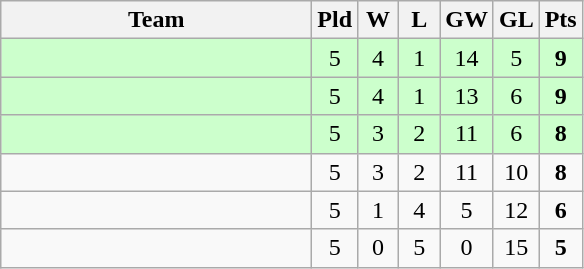<table class="wikitable" style="text-align:center">
<tr>
<th width=200>Team</th>
<th width=20>Pld</th>
<th width=20>W</th>
<th width=20>L</th>
<th width=20>GW</th>
<th width=20>GL</th>
<th width=20>Pts</th>
</tr>
<tr bgcolor=ccffcc>
<td style="text-align:left;"></td>
<td>5</td>
<td>4</td>
<td>1</td>
<td>14</td>
<td>5</td>
<td><strong>9</strong></td>
</tr>
<tr bgcolor=ccffcc>
<td style="text-align:left;"></td>
<td>5</td>
<td>4</td>
<td>1</td>
<td>13</td>
<td>6</td>
<td><strong>9</strong></td>
</tr>
<tr bgcolor=ccffcc>
<td style="text-align:left;"></td>
<td>5</td>
<td>3</td>
<td>2</td>
<td>11</td>
<td>6</td>
<td><strong>8</strong></td>
</tr>
<tr>
<td style="text-align:left;"></td>
<td>5</td>
<td>3</td>
<td>2</td>
<td>11</td>
<td>10</td>
<td><strong>8</strong></td>
</tr>
<tr>
<td style="text-align:left;"></td>
<td>5</td>
<td>1</td>
<td>4</td>
<td>5</td>
<td>12</td>
<td><strong>6</strong></td>
</tr>
<tr>
<td style="text-align:left;"></td>
<td>5</td>
<td>0</td>
<td>5</td>
<td>0</td>
<td>15</td>
<td><strong>5</strong></td>
</tr>
</table>
